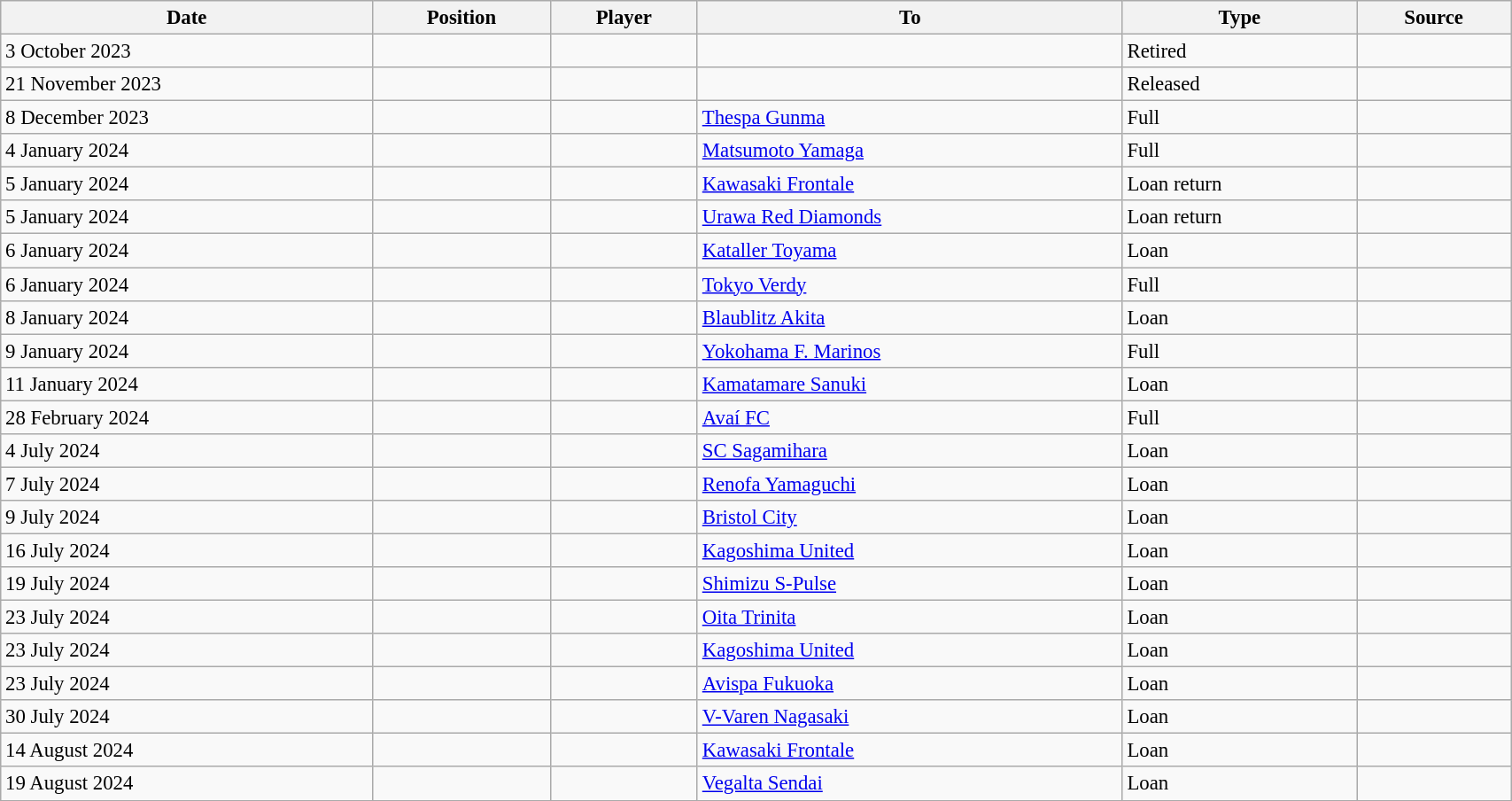<table class="wikitable sortable" style="width:90%; text-align:center; font-size:95%; text-align:left;">
<tr>
<th>Date</th>
<th>Position</th>
<th>Player</th>
<th>To</th>
<th>Type</th>
<th>Source</th>
</tr>
<tr>
<td>3 October 2023</td>
<td></td>
<td></td>
<td></td>
<td>Retired</td>
<td></td>
</tr>
<tr>
<td>21 November 2023</td>
<td></td>
<td></td>
<td></td>
<td>Released</td>
<td></td>
</tr>
<tr>
<td>8 December 2023</td>
<td></td>
<td></td>
<td> <a href='#'>Thespa Gunma</a></td>
<td>Full</td>
<td></td>
</tr>
<tr>
<td>4 January 2024</td>
<td></td>
<td></td>
<td> <a href='#'>Matsumoto Yamaga</a></td>
<td>Full</td>
<td></td>
</tr>
<tr>
<td>5 January 2024</td>
<td></td>
<td></td>
<td> <a href='#'>Kawasaki Frontale</a></td>
<td>Loan return</td>
<td></td>
</tr>
<tr>
<td>5 January 2024</td>
<td></td>
<td></td>
<td> <a href='#'>Urawa Red Diamonds</a></td>
<td>Loan return</td>
<td></td>
</tr>
<tr>
<td>6 January 2024</td>
<td></td>
<td></td>
<td> <a href='#'>Kataller Toyama</a></td>
<td>Loan</td>
<td></td>
</tr>
<tr>
<td>6 January 2024</td>
<td></td>
<td></td>
<td> <a href='#'>Tokyo Verdy</a></td>
<td>Full</td>
<td></td>
</tr>
<tr>
<td>8 January 2024</td>
<td></td>
<td></td>
<td> <a href='#'>Blaublitz Akita</a></td>
<td>Loan</td>
<td></td>
</tr>
<tr>
<td>9 January 2024</td>
<td></td>
<td></td>
<td> <a href='#'>Yokohama F. Marinos</a></td>
<td>Full</td>
<td></td>
</tr>
<tr>
<td>11 January 2024</td>
<td></td>
<td></td>
<td> <a href='#'>Kamatamare Sanuki</a></td>
<td>Loan</td>
<td></td>
</tr>
<tr>
<td>28 February 2024</td>
<td></td>
<td></td>
<td> <a href='#'>Avaí FC</a></td>
<td>Full</td>
<td></td>
</tr>
<tr>
<td>4 July 2024</td>
<td></td>
<td></td>
<td> <a href='#'>SC Sagamihara</a></td>
<td>Loan</td>
<td></td>
</tr>
<tr>
<td>7 July 2024</td>
<td></td>
<td></td>
<td> <a href='#'>Renofa Yamaguchi</a></td>
<td>Loan</td>
<td></td>
</tr>
<tr>
<td>9 July 2024</td>
<td></td>
<td></td>
<td> <a href='#'>Bristol City</a></td>
<td>Loan</td>
<td></td>
</tr>
<tr>
<td>16 July 2024</td>
<td></td>
<td></td>
<td> <a href='#'>Kagoshima United</a></td>
<td>Loan</td>
<td></td>
</tr>
<tr>
<td>19 July 2024</td>
<td></td>
<td></td>
<td> <a href='#'>Shimizu S-Pulse</a></td>
<td>Loan</td>
<td></td>
</tr>
<tr>
<td>23 July 2024</td>
<td></td>
<td></td>
<td> <a href='#'>Oita Trinita</a></td>
<td>Loan</td>
<td></td>
</tr>
<tr>
<td>23 July 2024</td>
<td></td>
<td></td>
<td> <a href='#'>Kagoshima United</a></td>
<td>Loan</td>
<td></td>
</tr>
<tr>
<td>23 July 2024</td>
<td></td>
<td></td>
<td> <a href='#'>Avispa Fukuoka</a></td>
<td>Loan</td>
<td></td>
</tr>
<tr>
<td>30 July 2024</td>
<td></td>
<td></td>
<td> <a href='#'>V-Varen Nagasaki</a></td>
<td>Loan</td>
<td></td>
</tr>
<tr>
<td>14 August 2024</td>
<td></td>
<td></td>
<td> <a href='#'>Kawasaki Frontale</a></td>
<td>Loan</td>
<td></td>
</tr>
<tr>
<td>19 August 2024</td>
<td></td>
<td></td>
<td> <a href='#'>Vegalta Sendai</a></td>
<td>Loan</td>
<td></td>
</tr>
<tr>
</tr>
</table>
